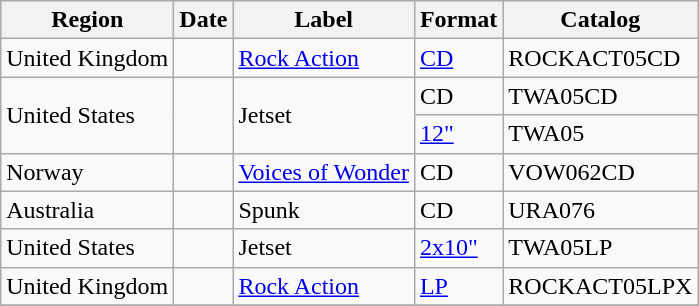<table class="wikitable">
<tr>
<th>Region</th>
<th>Date</th>
<th>Label</th>
<th>Format</th>
<th>Catalog</th>
</tr>
<tr>
<td>United Kingdom</td>
<td></td>
<td><a href='#'>Rock Action</a></td>
<td><a href='#'>CD</a></td>
<td>ROCKACT05CD</td>
</tr>
<tr>
<td rowspan="2">United States</td>
<td rowspan="2"></td>
<td rowspan="2">Jetset</td>
<td>CD</td>
<td>TWA05CD</td>
</tr>
<tr>
<td><a href='#'>12"</a></td>
<td>TWA05</td>
</tr>
<tr>
<td>Norway</td>
<td></td>
<td><a href='#'>Voices of Wonder</a></td>
<td>CD</td>
<td>VOW062CD</td>
</tr>
<tr>
<td>Australia</td>
<td></td>
<td>Spunk</td>
<td>CD</td>
<td>URA076</td>
</tr>
<tr>
<td>United States</td>
<td></td>
<td>Jetset</td>
<td><a href='#'>2x10"</a></td>
<td>TWA05LP</td>
</tr>
<tr>
<td>United Kingdom</td>
<td></td>
<td><a href='#'>Rock Action</a></td>
<td><a href='#'>LP</a></td>
<td>ROCKACT05LPX</td>
</tr>
<tr>
</tr>
</table>
